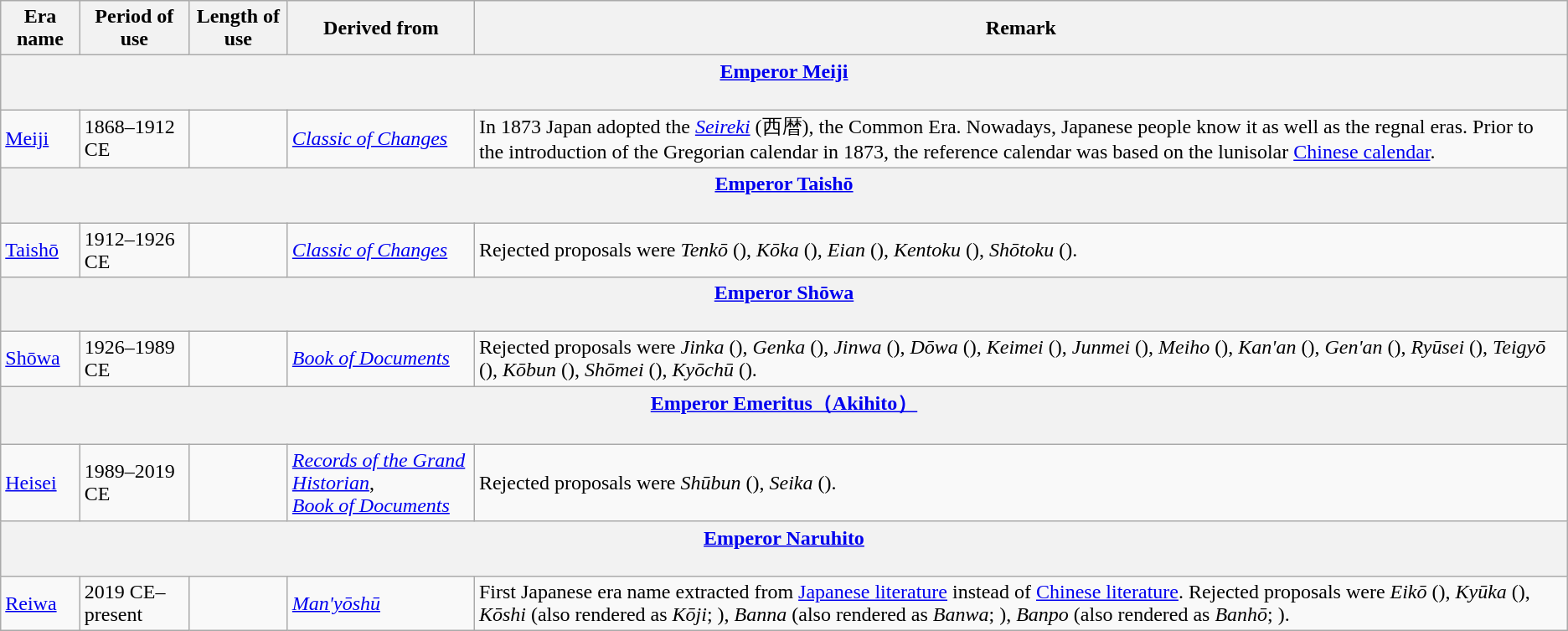<table class="wikitable">
<tr>
<th>Era name</th>
<th>Period of use</th>
<th>Length of use</th>
<th>Derived from</th>
<th>Remark</th>
</tr>
<tr>
<th colspan="5"><a href='#'>Emperor Meiji</a><br><br></th>
</tr>
<tr>
<td><a href='#'>Meiji</a><br></td>
<td>1868–1912 CE</td>
<td></td>
<td><em><a href='#'>Classic of Changes</a></em></td>
<td>In 1873 Japan adopted the <em><a href='#'>Seireki</a></em> (西暦), the Common Era. Nowadays, Japanese people know it as well as the regnal eras. Prior to the introduction of the Gregorian calendar in 1873, the reference calendar was based on the lunisolar <a href='#'>Chinese calendar</a>.</td>
</tr>
<tr>
<th colspan="5"><a href='#'>Emperor Taishō</a><br><br></th>
</tr>
<tr>
<td><a href='#'>Taishō</a><br></td>
<td>1912–1926 CE</td>
<td></td>
<td><em><a href='#'>Classic of Changes</a></em></td>
<td>Rejected proposals were <em>Tenkō</em> (), <em>Kōka</em> (), <em>Eian</em> (), <em>Kentoku</em> (), <em>Shōtoku</em> ().</td>
</tr>
<tr>
<th colspan="5"><a href='#'>Emperor Shōwa</a><br><br></th>
</tr>
<tr>
<td><a href='#'>Shōwa</a><br></td>
<td>1926–1989 CE</td>
<td></td>
<td><em><a href='#'>Book of Documents</a></em></td>
<td>Rejected proposals were <em>Jinka</em> (), <em>Genka</em> (), <em>Jinwa</em> (), <em>Dōwa</em> (), <em>Keimei</em> (), <em>Junmei</em> (), <em>Meiho</em> (), <em>Kan'an</em> (), <em>Gen'an</em> (), <em>Ryūsei</em> (), <em>Teigyō</em> (), <em>Kōbun</em> (), <em>Shōmei</em> (), <em>Kyōchū</em> ().</td>
</tr>
<tr>
<th colspan="5"><a href='#'>Emperor Emeritus（Akihito）</a><br><br></th>
</tr>
<tr>
<td><a href='#'>Heisei</a><br></td>
<td>1989–2019 CE</td>
<td></td>
<td><em><a href='#'>Records of the Grand Historian</a></em>,<br><em><a href='#'>Book of Documents</a></em></td>
<td>Rejected proposals were <em>Shūbun</em> (), <em>Seika</em> ().</td>
</tr>
<tr>
<th colspan="5"><a href='#'>Emperor Naruhito</a><br><br></th>
</tr>
<tr>
<td><a href='#'>Reiwa</a><br></td>
<td>2019 CE–present</td>
<td></td>
<td><em><a href='#'>Man'yōshū</a></em></td>
<td>First Japanese era name extracted from <a href='#'>Japanese literature</a> instead of <a href='#'>Chinese literature</a>. Rejected proposals were <em>Eikō</em> (), <em>Kyūka</em> (), <em>Kōshi</em> (also rendered as <em>Kōji</em>; ), <em>Banna</em> (also rendered as <em>Banwa</em>; ), <em>Banpo</em> (also rendered as <em>Banhō</em>; ).</td>
</tr>
</table>
